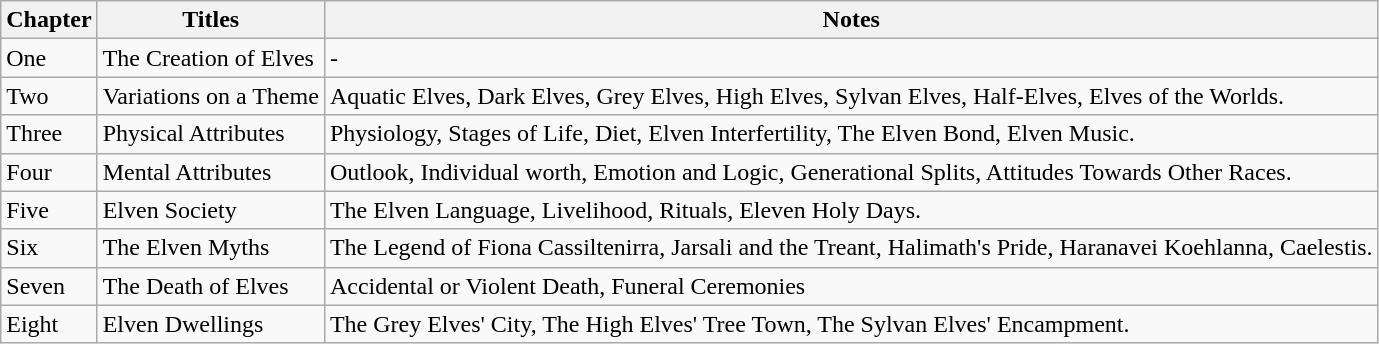<table class="wikitable">
<tr>
<th>Chapter</th>
<th>Titles</th>
<th>Notes</th>
</tr>
<tr>
<td>One</td>
<td>The Creation of Elves</td>
<td>-</td>
</tr>
<tr>
<td>Two</td>
<td>Variations on a Theme</td>
<td>Aquatic Elves, Dark Elves, Grey Elves, High Elves, Sylvan Elves, Half-Elves, Elves of the Worlds.</td>
</tr>
<tr>
<td>Three</td>
<td>Physical Attributes</td>
<td>Physiology, Stages of Life, Diet, Elven Interfertility, The Elven Bond, Elven Music.</td>
</tr>
<tr>
<td>Four</td>
<td>Mental Attributes</td>
<td>Outlook, Individual worth, Emotion and Logic, Generational Splits, Attitudes Towards Other Races.</td>
</tr>
<tr>
<td>Five</td>
<td>Elven Society</td>
<td>The Elven Language, Livelihood, Rituals, Eleven Holy Days.</td>
</tr>
<tr>
<td>Six</td>
<td>The Elven Myths</td>
<td>The Legend of Fiona Cassiltenirra, Jarsali and the Treant, Halimath's Pride, Haranavei Koehlanna, Caelestis.</td>
</tr>
<tr>
<td>Seven</td>
<td>The Death of Elves</td>
<td>Accidental or Violent Death, Funeral Ceremonies</td>
</tr>
<tr>
<td>Eight</td>
<td>Elven Dwellings</td>
<td>The Grey Elves' City, The High Elves' Tree Town, The Sylvan Elves' Encampment.</td>
</tr>
</table>
